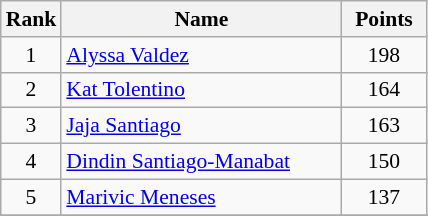<table class="wikitable" style="font-size:90%">
<tr>
<th width=30>Rank</th>
<th width=180>Name</th>
<th width=50>Points</th>
</tr>
<tr>
<td align=center>1</td>
<td><a href='#'>Alyssa Valdez</a></td>
<td align=center>198</td>
</tr>
<tr>
<td align=center>2</td>
<td><a href='#'>Kat Tolentino</a></td>
<td align=center>164</td>
</tr>
<tr>
<td align=center>3</td>
<td><a href='#'>Jaja Santiago</a></td>
<td align=center>163</td>
</tr>
<tr>
<td align=center>4</td>
<td><a href='#'>Dindin Santiago-Manabat</a></td>
<td align=center>150</td>
</tr>
<tr>
<td align=center>5</td>
<td><a href='#'>Marivic Meneses</a></td>
<td align=center>137</td>
</tr>
<tr>
</tr>
</table>
